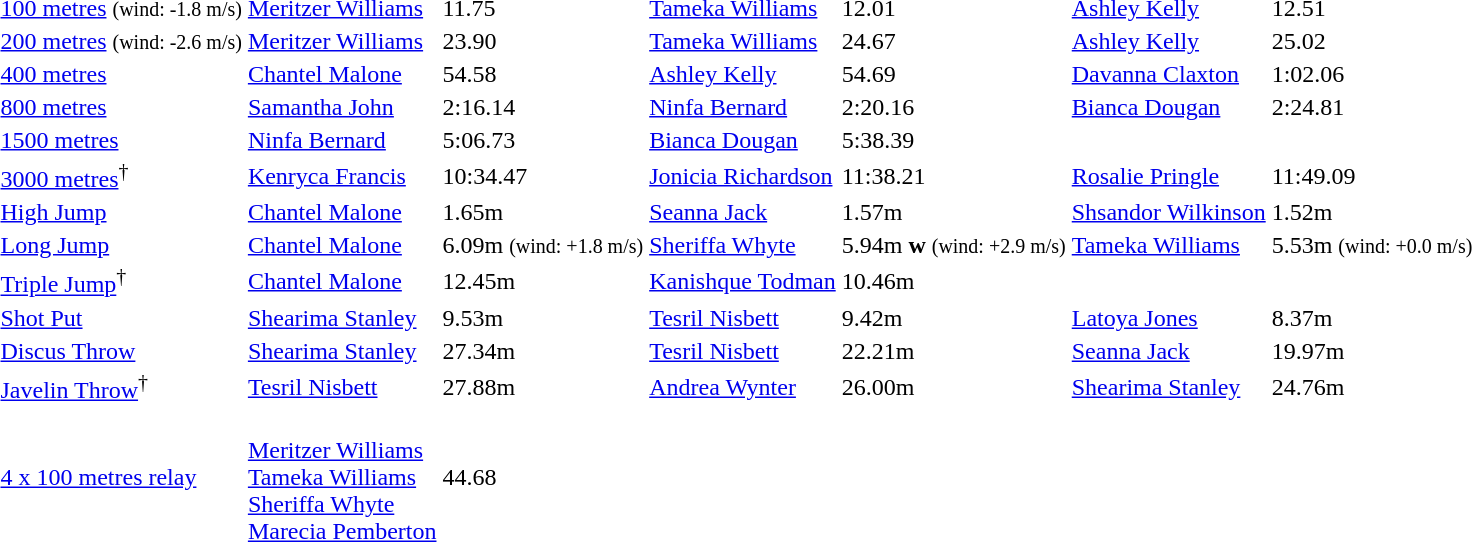<table>
<tr>
<td><a href='#'>100 metres</a> <small>(wind: -1.8 m/s)</small></td>
<td align=left><a href='#'>Meritzer Williams</a> <br> </td>
<td>11.75</td>
<td align=left><a href='#'>Tameka Williams</a> <br> </td>
<td>12.01</td>
<td align=left><a href='#'>Ashley Kelly</a> <br> </td>
<td>12.51</td>
</tr>
<tr>
<td><a href='#'>200 metres</a> <small>(wind: -2.6 m/s)</small></td>
<td align=left><a href='#'>Meritzer Williams</a> <br> </td>
<td>23.90</td>
<td align=left><a href='#'>Tameka Williams</a> <br> </td>
<td>24.67</td>
<td align=left><a href='#'>Ashley Kelly</a> <br> </td>
<td>25.02</td>
</tr>
<tr>
<td><a href='#'>400 metres</a></td>
<td align=left><a href='#'>Chantel Malone</a> <br> </td>
<td>54.58</td>
<td align=left><a href='#'>Ashley Kelly</a> <br> </td>
<td>54.69</td>
<td align=left><a href='#'>Davanna Claxton</a> <br> </td>
<td>1:02.06</td>
</tr>
<tr>
<td><a href='#'>800 metres</a></td>
<td align=left><a href='#'>Samantha John</a> <br> </td>
<td>2:16.14</td>
<td align=left><a href='#'>Ninfa Bernard</a> <br> </td>
<td>2:20.16</td>
<td align=left><a href='#'>Bianca Dougan</a> <br> </td>
<td>2:24.81</td>
</tr>
<tr>
<td><a href='#'>1500 metres</a></td>
<td align=left><a href='#'>Ninfa Bernard</a> <br> </td>
<td>5:06.73</td>
<td align=left><a href='#'>Bianca Dougan</a> <br> </td>
<td>5:38.39</td>
<td></td>
<td></td>
</tr>
<tr>
<td><a href='#'>3000 metres</a><sup>†</sup></td>
<td align=left><a href='#'>Kenryca Francis</a> <br> </td>
<td>10:34.47</td>
<td align=left><a href='#'>Jonicia Richardson</a> <br> </td>
<td>11:38.21</td>
<td align=left><a href='#'>Rosalie Pringle</a> <br> </td>
<td>11:49.09</td>
</tr>
<tr>
<td><a href='#'>High Jump</a></td>
<td align=left><a href='#'>Chantel Malone</a> <br> </td>
<td>1.65m</td>
<td align=left><a href='#'>Seanna Jack</a> <br> </td>
<td>1.57m</td>
<td align=left><a href='#'>Shsandor Wilkinson</a> <br> </td>
<td>1.52m</td>
</tr>
<tr>
<td><a href='#'>Long Jump</a></td>
<td align=left><a href='#'>Chantel Malone</a> <br> </td>
<td>6.09m <small>(wind: +1.8 m/s)</small></td>
<td align=left><a href='#'>Sheriffa Whyte</a> <br> </td>
<td>5.94m <strong>w</strong> <small>(wind: +2.9 m/s)</small></td>
<td align=left><a href='#'>Tameka Williams</a> <br> </td>
<td>5.53m <small>(wind: +0.0 m/s)</small></td>
</tr>
<tr>
<td><a href='#'>Triple Jump</a><sup>†</sup></td>
<td align=left><a href='#'>Chantel Malone</a> <br> </td>
<td>12.45m</td>
<td align=left><a href='#'>Kanishque Todman</a> <br> </td>
<td>10.46m</td>
<td></td>
<td></td>
</tr>
<tr>
<td><a href='#'>Shot Put</a></td>
<td align=left><a href='#'>Shearima Stanley</a> <br> </td>
<td>9.53m</td>
<td align=left><a href='#'>Tesril Nisbett</a> <br> </td>
<td>9.42m</td>
<td align=left><a href='#'>Latoya Jones</a> <br> </td>
<td>8.37m</td>
</tr>
<tr>
<td><a href='#'>Discus Throw</a></td>
<td align=left><a href='#'>Shearima Stanley</a> <br> </td>
<td>27.34m</td>
<td align=left><a href='#'>Tesril Nisbett</a> <br> </td>
<td>22.21m</td>
<td align=left><a href='#'>Seanna Jack</a> <br> </td>
<td>19.97m</td>
</tr>
<tr>
<td><a href='#'>Javelin Throw</a><sup>†</sup></td>
<td align=left><a href='#'>Tesril Nisbett</a> <br> </td>
<td>27.88m</td>
<td align=left><a href='#'>Andrea Wynter</a> <br> </td>
<td>26.00m</td>
<td align=left><a href='#'>Shearima Stanley</a> <br> </td>
<td>24.76m</td>
</tr>
<tr>
<td><a href='#'>4 x 100 metres relay</a></td>
<td><br><a href='#'>Meritzer Williams</a><br><a href='#'>Tameka Williams</a><br><a href='#'>Sheriffa Whyte</a><br><a href='#'>Marecia Pemberton</a></td>
<td>44.68</td>
<td></td>
<td></td>
<td></td>
<td></td>
</tr>
</table>
